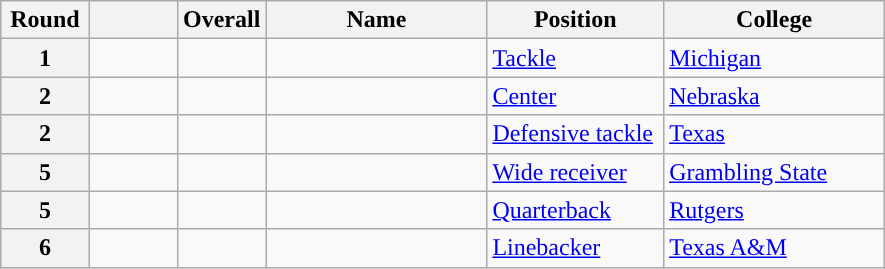<table class="wikitable sortable">
<tr>
<th scope="col" style="width: 10%;">Round</th>
<th scope="col" style="width: 10%;"></th>
<th scope="col" style="width: 10%;">Overall</th>
<th scope="col" style="width: 25%;">Name</th>
<th scope="col" style="width: 20%;">Position</th>
<th scope="col" style="width: 25%;">College</th>
</tr>
<tr>
<th scope="row">1</th>
<td></td>
<td></td>
<td></td>
<td><a href='#'>Tackle</a></td>
<td><a href='#'>Michigan</a></td>
</tr>
<tr>
<th scope="row">2</th>
<td></td>
<td></td>
<td></td>
<td><a href='#'>Center</a></td>
<td><a href='#'>Nebraska</a></td>
</tr>
<tr>
<th scope="row">2</th>
<td></td>
<td></td>
<td></td>
<td><a href='#'>Defensive tackle</a></td>
<td><a href='#'>Texas</a></td>
</tr>
<tr>
<th scope="row">5</th>
<td></td>
<td></td>
<td></td>
<td><a href='#'>Wide receiver</a></td>
<td><a href='#'>Grambling State</a></td>
</tr>
<tr>
<th scope="row">5</th>
<td></td>
<td></td>
<td></td>
<td><a href='#'>Quarterback</a></td>
<td><a href='#'>Rutgers</a></td>
</tr>
<tr>
<th scope="row">6</th>
<td></td>
<td></td>
<td></td>
<td><a href='#'>Linebacker</a></td>
<td><a href='#'>Texas A&M</a></td>
</tr>
</table>
